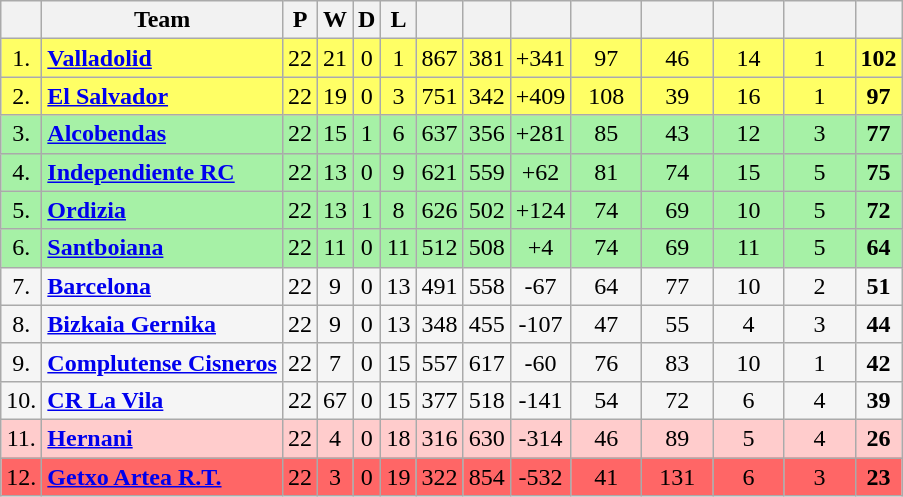<table class="wikitable sortable" style="text-align: center;">
<tr>
<th align="center"></th>
<th align="center">Team</th>
<th align="center">P</th>
<th align="center">W</th>
<th align="center">D</th>
<th align="center">L</th>
<th align="center"></th>
<th align="center"></th>
<th align="center"></th>
<th width="40" align="center"></th>
<th width="40" align="center"></th>
<th width="40" align="center"></th>
<th width="40"  align="center"></th>
<th align="center"></th>
</tr>
<tr align="center" style="background:#FFFF65;">
<td>1.</td>
<td style="text-align:left;"><a href='#'><strong>Valladolid</strong></a></td>
<td>22</td>
<td>21</td>
<td>0</td>
<td>1</td>
<td>867</td>
<td>381</td>
<td>+341</td>
<td>97</td>
<td>46</td>
<td>14</td>
<td>1</td>
<td><strong>102</strong></td>
</tr>
<tr align="center" style="background:#FFFF65;">
<td>2.</td>
<td style="text-align:left;"><a href='#'><strong>El Salvador</strong></a></td>
<td>22</td>
<td>19</td>
<td>0</td>
<td>3</td>
<td>751</td>
<td>342</td>
<td>+409</td>
<td>108</td>
<td>39</td>
<td>16</td>
<td>1</td>
<td><strong>97</strong></td>
</tr>
<tr align="center" style="background:#A6F1A6;">
<td>3.</td>
<td style="text-align:left;"><a href='#'><strong>Alcobendas</strong></a></td>
<td>22</td>
<td>15</td>
<td>1</td>
<td>6</td>
<td>637</td>
<td>356</td>
<td>+281</td>
<td>85</td>
<td>43</td>
<td>12</td>
<td>3</td>
<td><strong>77</strong></td>
</tr>
<tr align=center style="background:#A6F1A6;">
<td>4.</td>
<td style="text-align:left;"><strong><a href='#'>Independiente RC</a></strong></td>
<td>22</td>
<td>13</td>
<td>0</td>
<td>9</td>
<td>621</td>
<td>559</td>
<td>+62</td>
<td>81</td>
<td>74</td>
<td>15</td>
<td>5</td>
<td><strong>75</strong></td>
</tr>
<tr align=center style="background:#A6F1A6;">
<td>5.</td>
<td style="text-align:left;"><a href='#'><strong>Ordizia</strong></a></td>
<td>22</td>
<td>13</td>
<td>1</td>
<td>8</td>
<td>626</td>
<td>502</td>
<td>+124</td>
<td>74</td>
<td>69</td>
<td>10</td>
<td>5</td>
<td><strong>72</strong></td>
</tr>
<tr align="center" style="background:#A6F1A6;">
<td>6.</td>
<td style="text-align:left;"><a href='#'><strong>Santboiana</strong></a></td>
<td>22</td>
<td>11</td>
<td>0</td>
<td>11</td>
<td>512</td>
<td>508</td>
<td>+4</td>
<td>74</td>
<td>69</td>
<td>11</td>
<td>5</td>
<td><strong>64</strong></td>
</tr>
<tr align="center" style="background:#F5F5F5;">
<td>7.</td>
<td style="text-align:left;"><a href='#'><strong>Barcelona</strong></a></td>
<td>22</td>
<td>9</td>
<td>0</td>
<td>13</td>
<td>491</td>
<td>558</td>
<td>-67</td>
<td>64</td>
<td>77</td>
<td>10</td>
<td>2</td>
<td><strong>51</strong></td>
</tr>
<tr align="center" style="background:#F5F5F5;">
<td>8.</td>
<td style="text-align:left;"><a href='#'><strong>Bizkaia Gernika</strong></a></td>
<td>22</td>
<td>9</td>
<td>0</td>
<td>13</td>
<td>348</td>
<td>455</td>
<td>-107</td>
<td>47</td>
<td>55</td>
<td>4</td>
<td>3</td>
<td><strong>44</strong></td>
</tr>
<tr align="center" style="background:#F5F5F5;">
<td>9.</td>
<td style="text-align:left;"><a href='#'><strong>Complutense Cisneros</strong></a></td>
<td>22</td>
<td>7</td>
<td>0</td>
<td>15</td>
<td>557</td>
<td>617</td>
<td>-60</td>
<td>76</td>
<td>83</td>
<td>10</td>
<td>1</td>
<td><strong>42</strong></td>
</tr>
<tr align="center" style="background:#F5F5F5;">
<td>10.</td>
<td style="text-align:left;"><strong><a href='#'>CR La Vila</a></strong></td>
<td>22</td>
<td>67</td>
<td>0</td>
<td>15</td>
<td>377</td>
<td>518</td>
<td>-141</td>
<td>54</td>
<td>72</td>
<td>6</td>
<td>4</td>
<td><strong>39</strong></td>
</tr>
<tr align="center" style="background:#FFCCCC;">
<td>11.</td>
<td style="text-align:left;"><a href='#'><strong>Hernani</strong></a></td>
<td>22</td>
<td>4</td>
<td>0</td>
<td>18</td>
<td>316</td>
<td>630</td>
<td>-314</td>
<td>46</td>
<td>89</td>
<td>5</td>
<td>4</td>
<td><strong>26</strong></td>
</tr>
<tr align=center style="background:#FF6666;">
<td>12.</td>
<td style="text-align:left;"><strong><a href='#'>Getxo Artea R.T.</a></strong></td>
<td>22</td>
<td>3</td>
<td>0</td>
<td>19</td>
<td>322</td>
<td>854</td>
<td>-532</td>
<td>41</td>
<td>131</td>
<td>6</td>
<td>3</td>
<td><strong>23</strong></td>
</tr>
</table>
